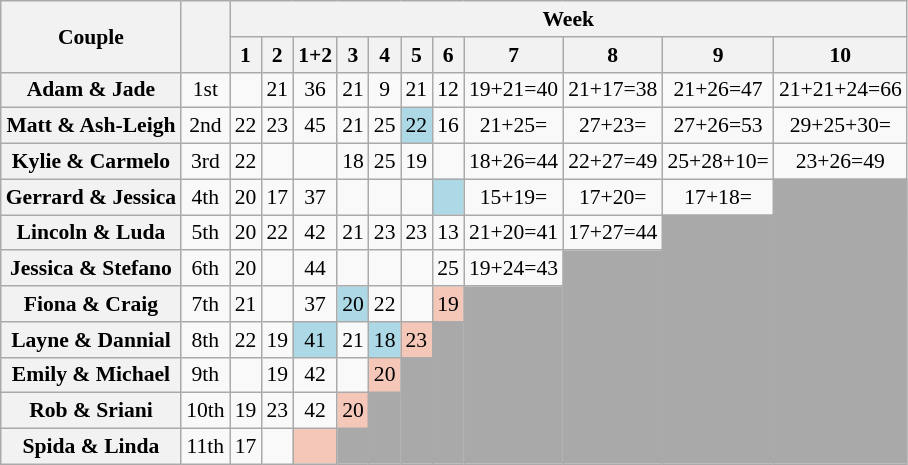<table class="wikitable sortable" style="text-align:center; font-size:90%">
<tr>
<th rowspan="2" scope="col">Couple</th>
<th rowspan="2" scope="col"></th>
<th colspan="11">Week</th>
</tr>
<tr>
<th scope="col">1</th>
<th scope="col">2</th>
<th scope="col">1+2</th>
<th scope="col">3</th>
<th scope="col">4</th>
<th scope="col">5</th>
<th scope="col">6</th>
<th scope="col">7</th>
<th scope="col">8</th>
<th scope="col">9</th>
<th scope="col">10</th>
</tr>
<tr>
<th scope="row">Adam & Jade</th>
<td>1st</td>
<td></td>
<td>21</td>
<td>36</td>
<td>21</td>
<td>9</td>
<td>21</td>
<td>12</td>
<td>19+21=40</td>
<td>21+17=38</td>
<td>21+26=47</td>
<td>21+21+24=66</td>
</tr>
<tr>
<th scope="row">Matt & Ash-Leigh</th>
<td>2nd</td>
<td>22</td>
<td>23</td>
<td>45</td>
<td>21</td>
<td>25</td>
<td bgcolor="lightblue">22</td>
<td>16</td>
<td>21+25=</td>
<td>27+23=</td>
<td>27+26=53</td>
<td>29+25+30=</td>
</tr>
<tr>
<th scope="row">Kylie & Carmelo</th>
<td>3rd</td>
<td>22</td>
<td></td>
<td></td>
<td>18</td>
<td>25</td>
<td>19</td>
<td></td>
<td>18+26=44</td>
<td>22+27=49</td>
<td>25+28+10=</td>
<td>23+26=49</td>
</tr>
<tr>
<th scope="row">Gerrard & Jessica</th>
<td>4th</td>
<td>20</td>
<td>17</td>
<td>37</td>
<td></td>
<td></td>
<td></td>
<td bgcolor="lightblue"></td>
<td>15+19=</td>
<td>17+20=</td>
<td>17+18=</td>
<td rowspan="8" style="background:darkgrey;"></td>
</tr>
<tr>
<th scope="row">Lincoln & Luda</th>
<td>5th</td>
<td>20</td>
<td>22</td>
<td>42</td>
<td>21</td>
<td>23</td>
<td>23</td>
<td>13</td>
<td>21+20=41</td>
<td>17+27=44</td>
<td rowspan="7" style="background:darkgrey;"></td>
</tr>
<tr>
<th scope="row">Jessica & Stefano</th>
<td>6th</td>
<td>20</td>
<td></td>
<td>44</td>
<td></td>
<td></td>
<td></td>
<td>25</td>
<td>19+24=43</td>
<td rowspan="6" style="background:darkgrey;"></td>
</tr>
<tr>
<th scope="row">Fiona & Craig</th>
<td>7th</td>
<td>21</td>
<td></td>
<td>37</td>
<td bgcolor="lightblue">20</td>
<td>22</td>
<td></td>
<td bgcolor="f4c7b8">19</td>
<td rowspan="5" style="background:darkgrey;"></td>
</tr>
<tr>
<th scope="row">Layne & Dannial</th>
<td>8th</td>
<td>22</td>
<td>19</td>
<td bgcolor="lightblue">41</td>
<td>21</td>
<td bgcolor="lightblue">18</td>
<td bgcolor="f4c7b8">23</td>
<td rowspan="4" style="background:darkgrey;"></td>
</tr>
<tr>
<th scope="row">Emily & Michael</th>
<td>9th</td>
<td></td>
<td>19</td>
<td>42</td>
<td></td>
<td bgcolor="f4c7b8">20</td>
<td rowspan="3" style="background:darkgrey;"></td>
</tr>
<tr>
<th scope="row">Rob & Sriani</th>
<td>10th</td>
<td>19</td>
<td>23</td>
<td>42</td>
<td bgcolor="f4c7b8">20</td>
<td rowspan="2" style="background:darkgrey;"></td>
</tr>
<tr>
<th scope="row">Spida & Linda</th>
<td>11th</td>
<td>17</td>
<td></td>
<td bgcolor="f4c7b8"></td>
<td style="background:darkgrey;"></td>
</tr>
</table>
